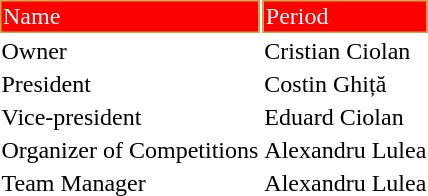<table class="toccolours">
<tr>
<td style="background:#FF0000;color:#FFFFFF;border:1px solid #cfa64d">Name</td>
<td style="background:#FF0000;color:#FFFFFF;border:1px solid #cfa64d">Period</td>
</tr>
<tr>
<td>Owner</td>
<td> Cristian Ciolan</td>
</tr>
<tr>
<td>President</td>
<td> Costin Ghiță</td>
</tr>
<tr>
<td>Vice-president</td>
<td> Eduard Ciolan</td>
</tr>
<tr>
<td>Organizer of Competitions</td>
<td> Alexandru Lulea</td>
</tr>
<tr>
<td>Team Manager</td>
<td> Alexandru Lulea</td>
</tr>
</table>
